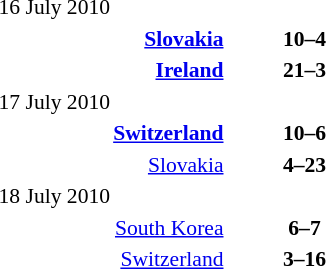<table style="font-size:90%;">
<tr>
<th width=150></th>
<th width=100></th>
<th width=150></th>
</tr>
<tr>
<td>16 July 2010</td>
</tr>
<tr>
<td align=right><strong><a href='#'>Slovakia</a> </strong></td>
<td align=center><strong>10–4</strong></td>
<td></td>
</tr>
<tr>
<td align=right><strong><a href='#'>Ireland</a> </strong></td>
<td align=center><strong>21–3</strong></td>
<td></td>
</tr>
<tr>
<td>17 July 2010</td>
</tr>
<tr>
<td align=right><strong><a href='#'>Switzerland</a> </strong></td>
<td align=center><strong>10–6</strong></td>
<td></td>
</tr>
<tr>
<td align=right><a href='#'>Slovakia</a> </td>
<td align=center><strong>4–23</strong></td>
<td><strong></strong></td>
</tr>
<tr>
<td>18 July 2010</td>
</tr>
<tr>
<td align=right><a href='#'>South Korea</a> </td>
<td align=center><strong>6–7</strong></td>
<td><strong></strong></td>
</tr>
<tr>
<td align=right><a href='#'>Switzerland</a> </td>
<td align=center><strong>3–16</strong></td>
<td><strong></strong></td>
</tr>
</table>
